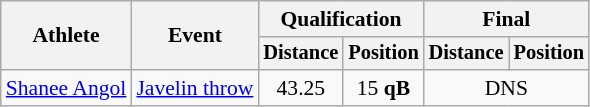<table class=wikitable style="font-size:90%">
<tr>
<th rowspan=2>Athlete</th>
<th rowspan=2>Event</th>
<th colspan=2>Qualification</th>
<th colspan=2>Final</th>
</tr>
<tr style="font-size:95%">
<th>Distance</th>
<th>Position</th>
<th>Distance</th>
<th>Position</th>
</tr>
<tr align=center>
<td align=left><a href='#'>Shanee Angol</a></td>
<td align=left><a href='#'>Javelin throw</a></td>
<td>43.25</td>
<td>15 <strong>qB</strong></td>
<td colspan=2>DNS</td>
</tr>
</table>
